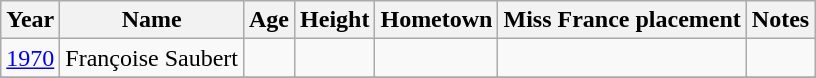<table class="wikitable sortable">
<tr>
<th>Year</th>
<th>Name</th>
<th>Age</th>
<th>Height</th>
<th>Hometown</th>
<th>Miss France placement</th>
<th>Notes</th>
</tr>
<tr>
<td><a href='#'>1970</a></td>
<td>Françoise Saubert</td>
<td></td>
<td></td>
<td></td>
<td></td>
<td></td>
</tr>
<tr>
</tr>
</table>
